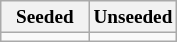<table class="wikitable" style="font-size:80%">
<tr>
<th width=50%>Seeded</th>
<th width=50%>Unseeded</th>
</tr>
<tr>
<td valign=top></td>
<td valign=top></td>
</tr>
</table>
